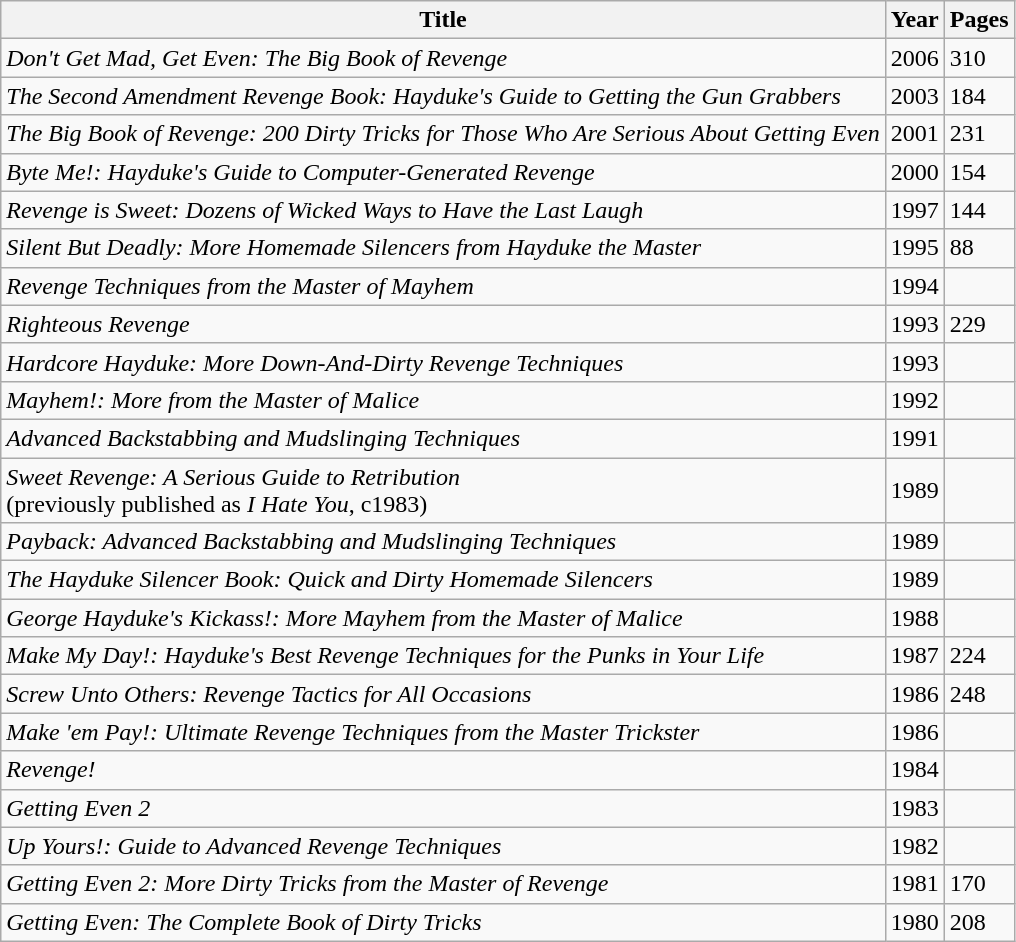<table class="wikitable">
<tr>
<th>Title</th>
<th>Year</th>
<th>Pages</th>
</tr>
<tr>
<td><em>Don't Get Mad, Get Even: The Big Book of Revenge</em></td>
<td>2006</td>
<td>310</td>
</tr>
<tr>
<td><em>The Second Amendment Revenge Book: Hayduke's Guide to Getting the Gun Grabbers</em></td>
<td>2003</td>
<td>184</td>
</tr>
<tr>
<td><em>The Big Book of Revenge: 200 Dirty Tricks for Those Who Are Serious About Getting Even</em></td>
<td>2001</td>
<td>231</td>
</tr>
<tr>
<td><em>Byte Me!: Hayduke's Guide to Computer-Generated Revenge</em></td>
<td>2000</td>
<td>154</td>
</tr>
<tr>
<td><em>Revenge is Sweet: Dozens of Wicked Ways to Have the Last Laugh</em></td>
<td>1997</td>
<td>144</td>
</tr>
<tr>
<td><em>Silent But Deadly: More Homemade Silencers from Hayduke the Master</em></td>
<td>1995</td>
<td>88</td>
</tr>
<tr>
<td><em>Revenge Techniques from the Master of Mayhem</em></td>
<td>1994</td>
<td></td>
</tr>
<tr>
<td><em>Righteous Revenge</em></td>
<td>1993</td>
<td>229</td>
</tr>
<tr>
<td><em>Hardcore Hayduke: More Down-And-Dirty Revenge Techniques</em></td>
<td>1993</td>
<td></td>
</tr>
<tr>
<td><em>Mayhem!: More from the Master of Malice</em></td>
<td>1992</td>
<td></td>
</tr>
<tr>
<td><em>Advanced Backstabbing and Mudslinging Techniques</em></td>
<td>1991</td>
<td></td>
</tr>
<tr>
<td><em>Sweet Revenge: A Serious Guide to Retribution</em><br>(previously published as <em>I Hate You</em>, c1983)</td>
<td>1989</td>
<td></td>
</tr>
<tr>
<td><em>Payback: Advanced Backstabbing and Mudslinging Techniques</em></td>
<td>1989</td>
<td></td>
</tr>
<tr>
<td><em>The Hayduke Silencer Book: Quick and Dirty Homemade Silencers</em></td>
<td>1989</td>
<td></td>
</tr>
<tr>
<td><em>George Hayduke's Kickass!: More Mayhem from the Master of Malice</em></td>
<td>1988</td>
<td></td>
</tr>
<tr>
<td><em>Make My Day!: Hayduke's Best Revenge Techniques for the Punks in Your Life</em></td>
<td>1987</td>
<td>224</td>
</tr>
<tr>
<td><em>Screw Unto Others: Revenge Tactics for All Occasions</em></td>
<td>1986</td>
<td>248</td>
</tr>
<tr>
<td><em>Make 'em Pay!: Ultimate Revenge Techniques from the Master Trickster</em></td>
<td>1986</td>
<td></td>
</tr>
<tr>
<td><em>Revenge!</em></td>
<td>1984</td>
<td></td>
</tr>
<tr>
<td><em>Getting Even 2</em></td>
<td>1983</td>
<td></td>
</tr>
<tr>
<td><em>Up Yours!: Guide to Advanced Revenge Techniques</em></td>
<td>1982</td>
<td></td>
</tr>
<tr>
<td><em>Getting Even 2: More Dirty Tricks from the Master of Revenge</em></td>
<td>1981</td>
<td>170</td>
</tr>
<tr>
<td><em>Getting Even: The Complete Book of Dirty Tricks</em></td>
<td>1980</td>
<td>208</td>
</tr>
</table>
